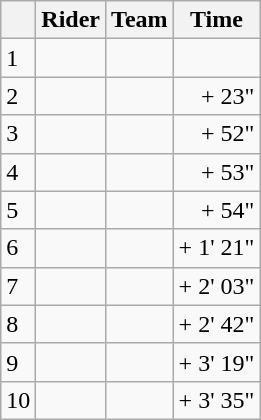<table class="wikitable">
<tr>
<th></th>
<th>Rider</th>
<th>Team</th>
<th>Time</th>
</tr>
<tr>
<td>1</td>
<td>  </td>
<td></td>
<td align="right"></td>
</tr>
<tr>
<td>2</td>
<td></td>
<td></td>
<td align="right">+ 23"</td>
</tr>
<tr>
<td>3</td>
<td> </td>
<td></td>
<td align="right">+ 52"</td>
</tr>
<tr>
<td>4</td>
<td> </td>
<td></td>
<td align="right">+ 53"</td>
</tr>
<tr>
<td>5</td>
<td></td>
<td></td>
<td align="right">+ 54"</td>
</tr>
<tr>
<td>6</td>
<td></td>
<td></td>
<td align="right">+ 1' 21"</td>
</tr>
<tr>
<td>7</td>
<td></td>
<td></td>
<td align="right">+ 2' 03"</td>
</tr>
<tr>
<td>8</td>
<td></td>
<td></td>
<td align="right">+ 2' 42"</td>
</tr>
<tr>
<td>9</td>
<td></td>
<td></td>
<td align="right">+ 3' 19"</td>
</tr>
<tr>
<td>10</td>
<td></td>
<td></td>
<td align="right">+ 3' 35"</td>
</tr>
</table>
